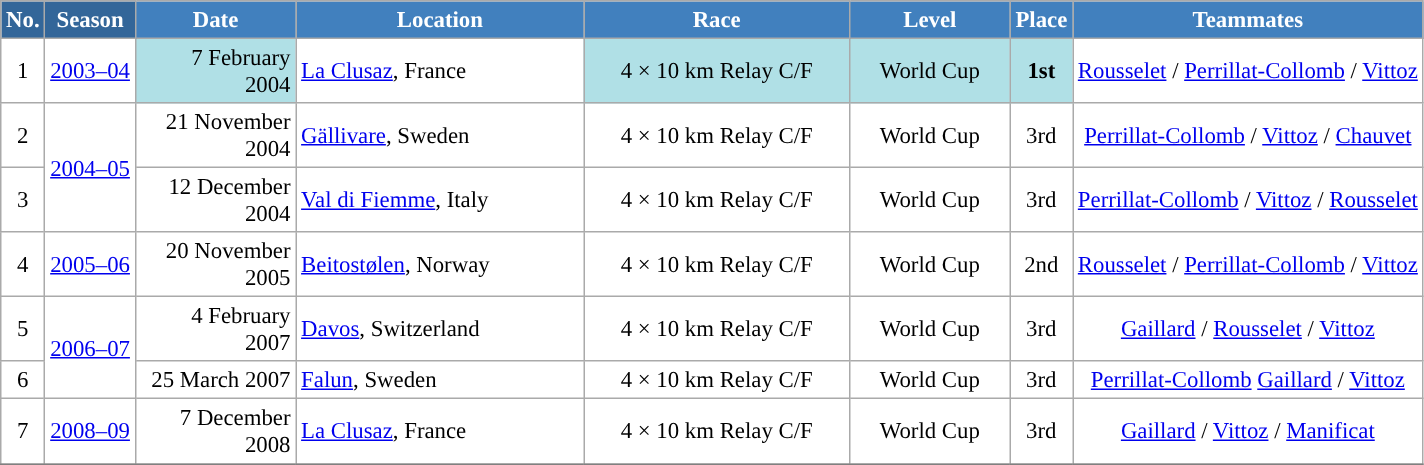<table class="wikitable sortable" style="font-size:95%; text-align:center; border:grey solid 1px; border-collapse:collapse; background:#ffffff;">
<tr style="background:#efefef;">
<th style="background-color:#369; color:white;">No.</th>
<th style="background-color:#369; color:white;">Season</th>
<th style="background-color:#4180be; color:white; width:100px;">Date</th>
<th style="background-color:#4180be; color:white; width:185px;">Location</th>
<th style="background-color:#4180be; color:white; width:170px;">Race</th>
<th style="background-color:#4180be; color:white; width:100px;">Level</th>
<th style="background-color:#4180be; color:white;">Place</th>
<th style="background-color:#4180be; color:white;">Teammates</th>
</tr>
<tr>
<td align=center>1</td>
<td rowspan=1 align=center><a href='#'>2003–04</a></td>
<td bgcolor="#BOEOE6" align=right>7 February 2004</td>
<td align=left> <a href='#'>La Clusaz</a>, France</td>
<td bgcolor="#BOEOE6">4 × 10 km Relay C/F</td>
<td bgcolor="#BOEOE6">World Cup</td>
<td bgcolor="#BOEOE6"><strong>1st</strong></td>
<td><a href='#'>Rousselet</a> / <a href='#'>Perrillat-Collomb</a> / <a href='#'>Vittoz</a></td>
</tr>
<tr>
<td align=center>2</td>
<td rowspan=2 align=center><a href='#'>2004–05</a></td>
<td align=right>21 November 2004</td>
<td align=left> <a href='#'>Gällivare</a>, Sweden</td>
<td>4 × 10 km Relay C/F</td>
<td>World Cup</td>
<td>3rd</td>
<td><a href='#'>Perrillat-Collomb</a> / <a href='#'>Vittoz</a> / <a href='#'>Chauvet</a></td>
</tr>
<tr>
<td align=center>3</td>
<td align=right>12 December 2004</td>
<td align=left> <a href='#'>Val di Fiemme</a>, Italy</td>
<td>4 × 10 km Relay C/F</td>
<td>World Cup</td>
<td>3rd</td>
<td><a href='#'>Perrillat-Collomb</a> / <a href='#'>Vittoz</a> / <a href='#'>Rousselet</a></td>
</tr>
<tr>
<td align=center>4</td>
<td rowspan=1 align=center><a href='#'>2005–06</a></td>
<td align=right>20 November 2005</td>
<td align=left> <a href='#'>Beitostølen</a>, Norway</td>
<td>4 × 10 km Relay C/F</td>
<td>World Cup</td>
<td>2nd</td>
<td><a href='#'>Rousselet</a> / <a href='#'>Perrillat-Collomb</a> / <a href='#'>Vittoz</a></td>
</tr>
<tr>
<td align=center>5</td>
<td rowspan=2 align=center><a href='#'>2006–07</a></td>
<td align=right>4 February 2007</td>
<td align=left> <a href='#'>Davos</a>, Switzerland</td>
<td>4 × 10 km Relay C/F</td>
<td>World Cup</td>
<td>3rd</td>
<td><a href='#'>Gaillard</a> / <a href='#'>Rousselet</a> / <a href='#'>Vittoz</a></td>
</tr>
<tr>
<td align=center>6</td>
<td align=right>25 March 2007</td>
<td align=left> <a href='#'>Falun</a>, Sweden</td>
<td>4 × 10 km Relay C/F</td>
<td>World Cup</td>
<td>3rd</td>
<td><a href='#'>Perrillat-Collomb</a>  <a href='#'>Gaillard</a> / <a href='#'>Vittoz</a></td>
</tr>
<tr>
<td align=center>7</td>
<td rowspan=1 align=center><a href='#'>2008–09</a></td>
<td align=right>7 December 2008</td>
<td align=left> <a href='#'>La Clusaz</a>, France</td>
<td>4 × 10 km Relay C/F</td>
<td>World Cup</td>
<td>3rd</td>
<td><a href='#'>Gaillard</a> / <a href='#'>Vittoz</a> / <a href='#'>Manificat</a></td>
</tr>
<tr>
</tr>
</table>
